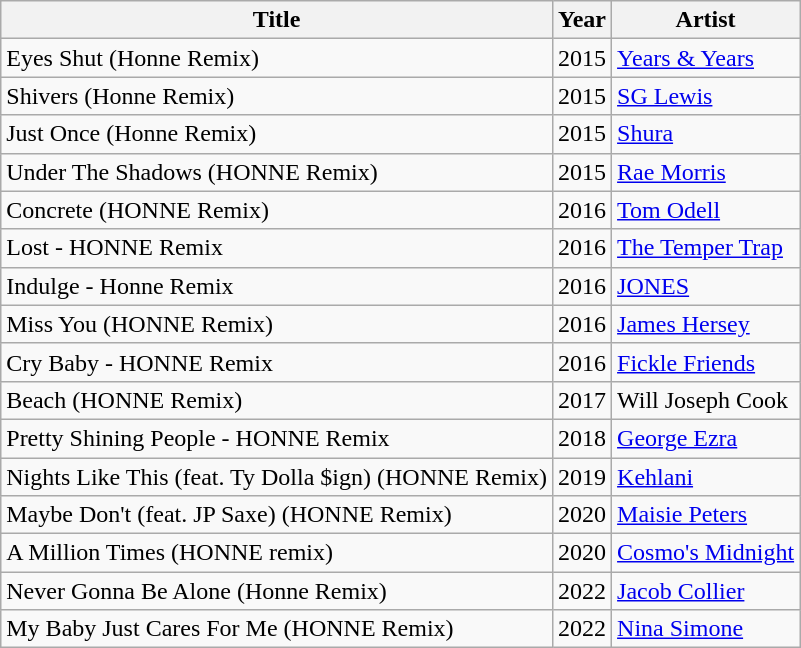<table class="wikitable">
<tr>
<th>Title</th>
<th>Year</th>
<th>Artist</th>
</tr>
<tr>
<td>Eyes Shut (Honne Remix)</td>
<td>2015</td>
<td><a href='#'>Years & Years</a></td>
</tr>
<tr>
<td>Shivers (Honne Remix)</td>
<td>2015</td>
<td><a href='#'>SG Lewis</a></td>
</tr>
<tr>
<td>Just Once (Honne Remix)</td>
<td>2015</td>
<td><a href='#'>Shura</a></td>
</tr>
<tr>
<td>Under The Shadows (HONNE Remix)</td>
<td>2015</td>
<td><a href='#'>Rae Morris</a></td>
</tr>
<tr>
<td>Concrete (HONNE Remix)</td>
<td>2016</td>
<td><a href='#'>Tom Odell</a></td>
</tr>
<tr>
<td>Lost - HONNE Remix</td>
<td>2016</td>
<td><a href='#'>The Temper Trap</a></td>
</tr>
<tr>
<td>Indulge - Honne Remix</td>
<td>2016</td>
<td><a href='#'>JONES</a></td>
</tr>
<tr>
<td>Miss You (HONNE Remix)</td>
<td>2016</td>
<td><a href='#'>James Hersey</a></td>
</tr>
<tr>
<td>Cry Baby - HONNE Remix</td>
<td>2016</td>
<td><a href='#'>Fickle Friends</a></td>
</tr>
<tr>
<td>Beach (HONNE Remix)</td>
<td>2017</td>
<td>Will Joseph Cook</td>
</tr>
<tr>
<td>Pretty Shining People - HONNE Remix</td>
<td>2018</td>
<td><a href='#'>George Ezra</a></td>
</tr>
<tr>
<td>Nights Like This (feat. Ty Dolla $ign) (HONNE Remix)</td>
<td>2019</td>
<td><a href='#'>Kehlani</a></td>
</tr>
<tr>
<td>Maybe Don't (feat. JP Saxe) (HONNE Remix)</td>
<td>2020</td>
<td><a href='#'>Maisie Peters</a></td>
</tr>
<tr>
<td>A Million Times (HONNE remix)</td>
<td>2020</td>
<td><a href='#'>Cosmo's Midnight</a></td>
</tr>
<tr>
<td>Never Gonna Be Alone (Honne Remix)</td>
<td>2022</td>
<td><a href='#'>Jacob Collier</a></td>
</tr>
<tr>
<td>My Baby Just Cares For Me (HONNE Remix)</td>
<td>2022</td>
<td><a href='#'>Nina Simone</a></td>
</tr>
</table>
